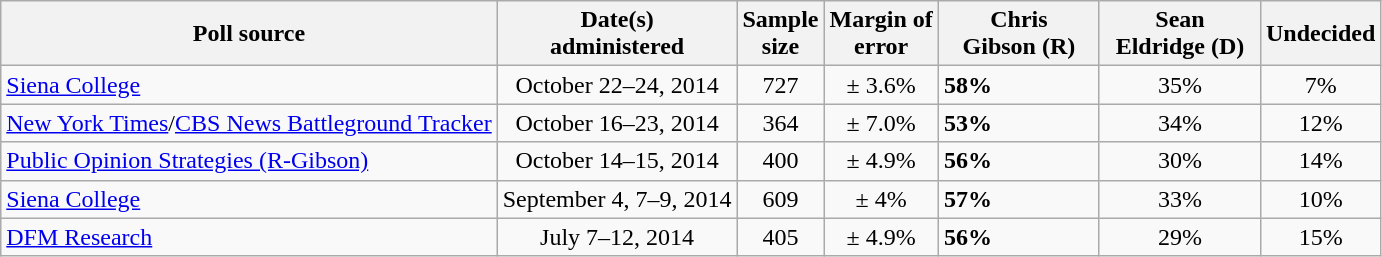<table class="wikitable">
<tr>
<th>Poll source</th>
<th>Date(s)<br>administered</th>
<th>Sample<br>size</th>
<th>Margin of<br>error</th>
<th style="width:100px;">Chris<br>Gibson (R)</th>
<th style="width:100px;">Sean<br>Eldridge (D)</th>
<th>Undecided</th>
</tr>
<tr>
<td><a href='#'>Siena College</a></td>
<td align=center>October 22–24, 2014</td>
<td align=center>727</td>
<td align=center>± 3.6%</td>
<td><strong>58%</strong></td>
<td align=center>35%</td>
<td align=center>7%</td>
</tr>
<tr>
<td><a href='#'>New York Times</a>/<a href='#'>CBS News Battleground Tracker</a></td>
<td align=center>October 16–23, 2014</td>
<td align=center>364</td>
<td align=center>± 7.0%</td>
<td><strong>53%</strong></td>
<td align=center>34%</td>
<td align=center>12%</td>
</tr>
<tr>
<td><a href='#'>Public Opinion Strategies (R-Gibson)</a></td>
<td align=center>October 14–15, 2014</td>
<td align=center>400</td>
<td align=center>± 4.9%</td>
<td><strong>56%</strong></td>
<td align=center>30%</td>
<td align=center>14%</td>
</tr>
<tr>
<td><a href='#'>Siena College</a></td>
<td align=center>September 4, 7–9, 2014</td>
<td align=center>609</td>
<td align=center>± 4%</td>
<td><strong>57%</strong></td>
<td align=center>33%</td>
<td align=center>10%</td>
</tr>
<tr>
<td><a href='#'>DFM Research</a></td>
<td align=center>July 7–12, 2014</td>
<td align=center>405</td>
<td align=center>± 4.9%</td>
<td><strong>56%</strong></td>
<td align=center>29%</td>
<td align=center>15%</td>
</tr>
</table>
